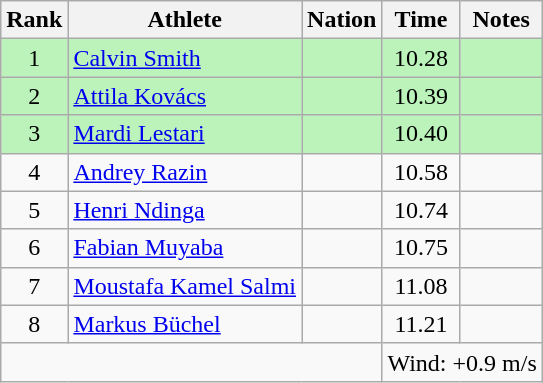<table class="wikitable sortable" style="text-align:center">
<tr>
<th>Rank</th>
<th>Athlete</th>
<th>Nation</th>
<th>Time</th>
<th>Notes</th>
</tr>
<tr style="background:#bbf3bb;">
<td>1</td>
<td align=left><a href='#'>Calvin Smith</a></td>
<td align=left></td>
<td>10.28</td>
<td></td>
</tr>
<tr style="background:#bbf3bb;">
<td>2</td>
<td align=left><a href='#'>Attila Kovács</a></td>
<td align=left></td>
<td>10.39</td>
<td></td>
</tr>
<tr style="background:#bbf3bb;">
<td>3</td>
<td align=left><a href='#'>Mardi Lestari</a></td>
<td align=left></td>
<td>10.40</td>
<td></td>
</tr>
<tr>
<td>4</td>
<td align=left><a href='#'>Andrey Razin</a></td>
<td align=left></td>
<td>10.58</td>
<td></td>
</tr>
<tr>
<td>5</td>
<td align=left><a href='#'>Henri Ndinga</a></td>
<td align=left></td>
<td>10.74</td>
<td></td>
</tr>
<tr>
<td>6</td>
<td align=left><a href='#'>Fabian Muyaba</a></td>
<td align=left></td>
<td>10.75</td>
<td></td>
</tr>
<tr>
<td>7</td>
<td align=left><a href='#'>Moustafa Kamel Salmi</a></td>
<td align=left></td>
<td>11.08</td>
<td></td>
</tr>
<tr>
<td>8</td>
<td align=left><a href='#'>Markus Büchel</a></td>
<td align=left></td>
<td>11.21</td>
<td></td>
</tr>
<tr class="sortbottom">
<td colspan=3></td>
<td colspan="3" style="text-align:left;">Wind: +0.9 m/s</td>
</tr>
</table>
